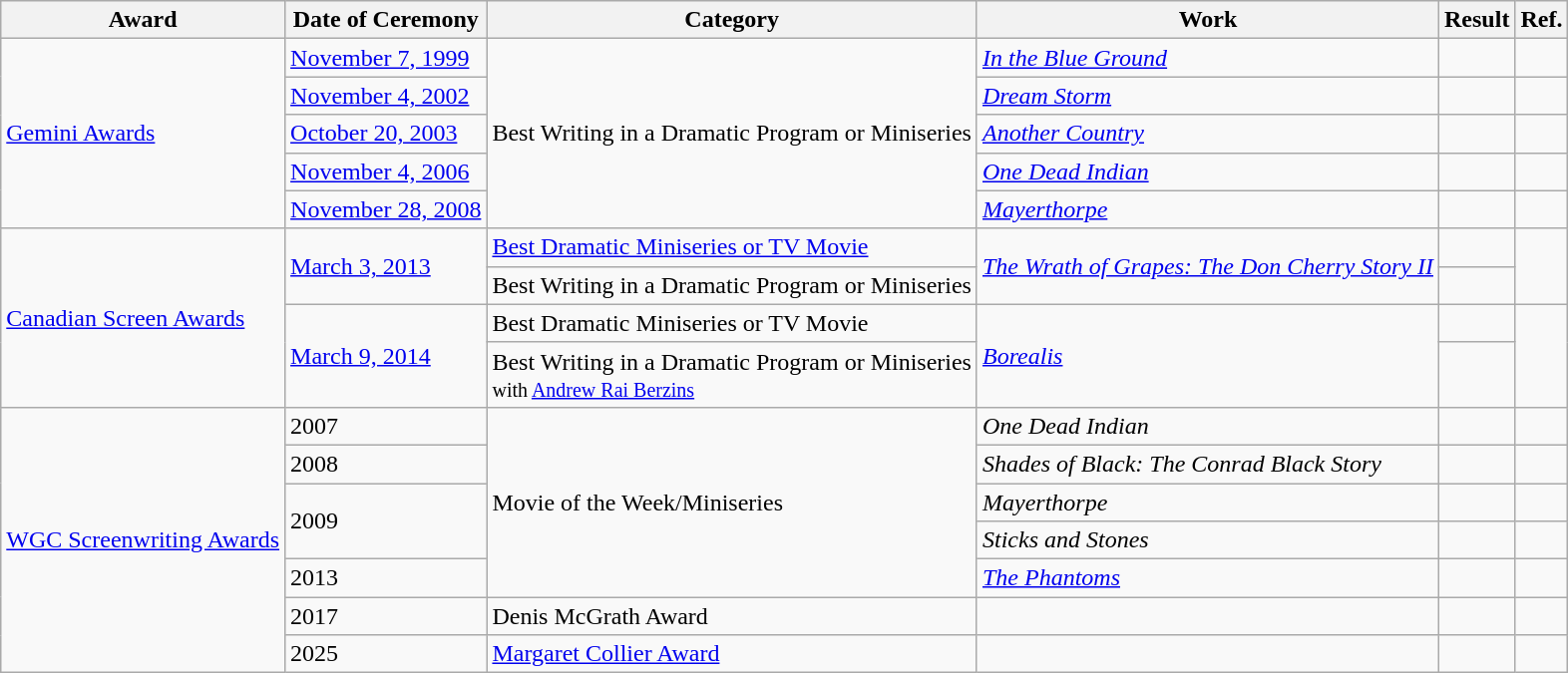<table class="wikitable">
<tr>
<th>Award</th>
<th>Date of Ceremony</th>
<th>Category</th>
<th>Work</th>
<th>Result</th>
<th>Ref.</th>
</tr>
<tr>
<td rowspan=5><a href='#'>Gemini Awards</a></td>
<td><a href='#'>November 7, 1999</a></td>
<td rowspan=5>Best Writing in a Dramatic Program or Miniseries</td>
<td><em><a href='#'>In the Blue Ground</a></em></td>
<td></td>
<td></td>
</tr>
<tr>
<td><a href='#'>November 4, 2002</a></td>
<td><em><a href='#'>Dream Storm</a></em></td>
<td></td>
<td></td>
</tr>
<tr>
<td><a href='#'>October 20, 2003</a></td>
<td><em><a href='#'>Another Country</a></em></td>
<td></td>
<td></td>
</tr>
<tr>
<td><a href='#'>November 4, 2006</a></td>
<td><em><a href='#'>One Dead Indian</a></em></td>
<td></td>
<td></td>
</tr>
<tr>
<td><a href='#'>November 28, 2008</a></td>
<td><em><a href='#'>Mayerthorpe</a></em></td>
<td></td>
<td></td>
</tr>
<tr>
<td rowspan=4><a href='#'>Canadian Screen Awards</a></td>
<td rowspan=2><a href='#'>March 3, 2013</a></td>
<td><a href='#'>Best Dramatic Miniseries or TV Movie</a></td>
<td rowspan=2><em><a href='#'>The Wrath of Grapes: The Don Cherry Story II</a></em></td>
<td></td>
<td rowspan=2></td>
</tr>
<tr>
<td>Best Writing in a Dramatic Program or Miniseries</td>
<td></td>
</tr>
<tr>
<td rowspan=2><a href='#'>March 9, 2014</a></td>
<td>Best Dramatic Miniseries or TV Movie</td>
<td rowspan=2><em><a href='#'>Borealis</a></em></td>
<td></td>
<td rowspan=2></td>
</tr>
<tr>
<td>Best Writing in a Dramatic Program or Miniseries<br><small>with <a href='#'>Andrew Rai Berzins</a></small></td>
<td></td>
</tr>
<tr>
<td rowspan=7><a href='#'>WGC Screenwriting Awards</a></td>
<td>2007</td>
<td rowspan=5>Movie of the Week/Miniseries</td>
<td><em>One Dead Indian</em></td>
<td></td>
<td></td>
</tr>
<tr>
<td>2008</td>
<td><em>Shades of Black: The Conrad Black Story</em></td>
<td></td>
<td></td>
</tr>
<tr>
<td rowspan=2>2009</td>
<td><em>Mayerthorpe</em></td>
<td></td>
<td></td>
</tr>
<tr>
<td><em>Sticks and Stones</em></td>
<td></td>
<td></td>
</tr>
<tr>
<td>2013</td>
<td><em><a href='#'>The Phantoms</a></em></td>
<td></td>
<td></td>
</tr>
<tr>
<td>2017</td>
<td>Denis McGrath Award</td>
<td></td>
<td></td>
<td></td>
</tr>
<tr>
<td>2025</td>
<td><a href='#'>Margaret Collier Award</a></td>
<td></td>
<td></td>
<td></td>
</tr>
</table>
